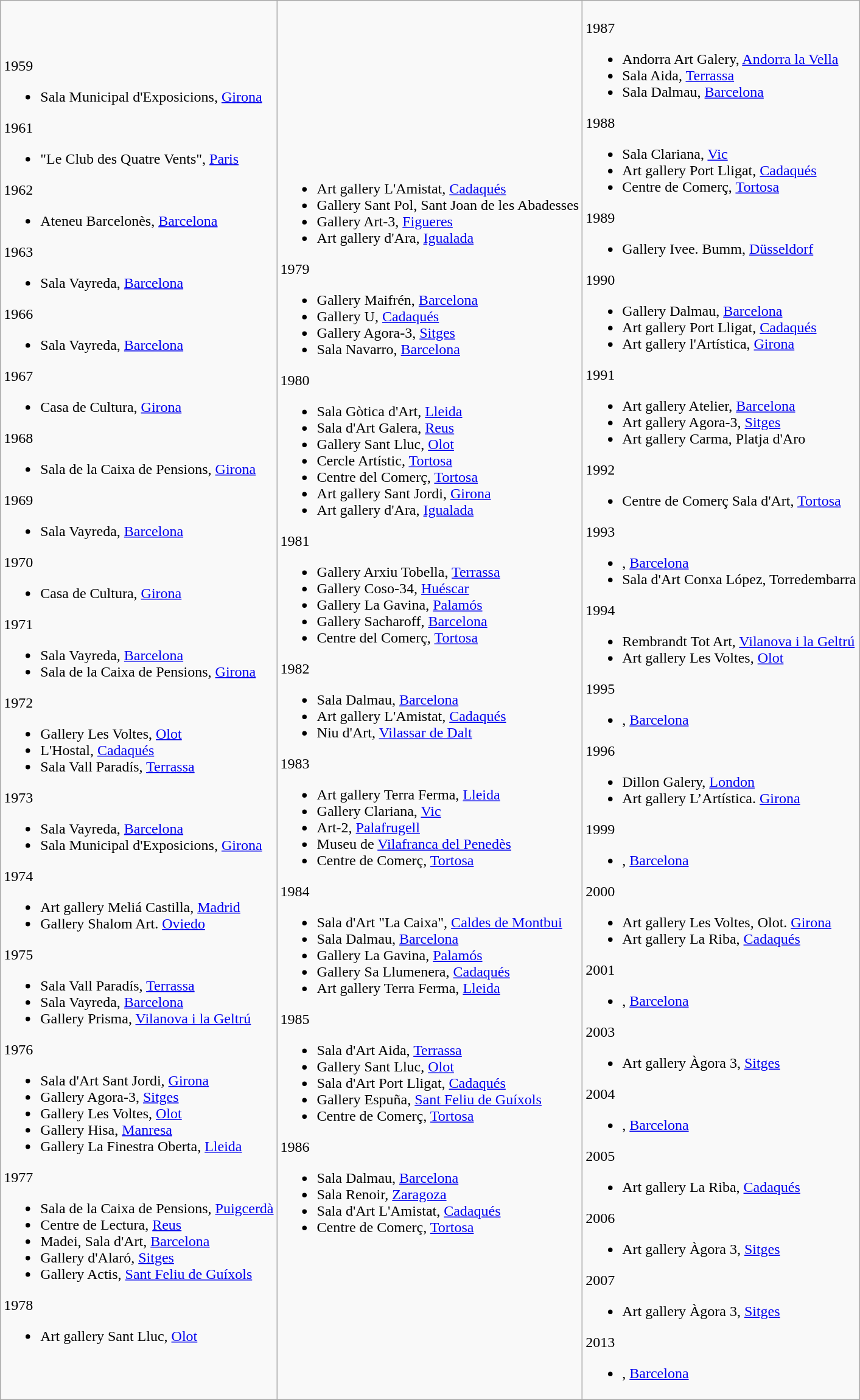<table class="wikitable">
<tr>
<td><br>1959<ul><li>Sala Municipal d'Exposicions, <a href='#'>Girona</a></li></ul>1961<ul><li>"Le Club des Quatre Vents", <a href='#'>Paris</a></li></ul>1962<ul><li>Ateneu Barcelonès, <a href='#'>Barcelona</a></li></ul>1963<ul><li>Sala Vayreda, <a href='#'>Barcelona</a></li></ul>1966<ul><li>Sala Vayreda, <a href='#'>Barcelona</a></li></ul>1967<ul><li>Casa de Cultura, <a href='#'>Girona</a></li></ul>1968<ul><li>Sala de la Caixa de Pensions, <a href='#'>Girona</a></li></ul>1969<ul><li>Sala Vayreda, <a href='#'>Barcelona</a></li></ul>1970<ul><li>Casa de Cultura, <a href='#'>Girona</a></li></ul>1971<ul><li>Sala Vayreda, <a href='#'>Barcelona</a></li><li>Sala de la Caixa de Pensions, <a href='#'>Girona</a></li></ul>1972<ul><li>Gallery Les Voltes, <a href='#'>Olot</a></li><li>L'Hostal, <a href='#'>Cadaqués</a></li><li>Sala Vall Paradís, <a href='#'>Terrassa</a></li></ul>1973<ul><li>Sala Vayreda, <a href='#'>Barcelona</a></li><li>Sala Municipal d'Exposicions, <a href='#'>Girona</a></li></ul>1974<ul><li>Art gallery Meliá Castilla, <a href='#'>Madrid</a></li><li>Gallery Shalom Art. <a href='#'>Oviedo</a></li></ul>1975<ul><li>Sala Vall Paradís, <a href='#'>Terrassa</a></li><li>Sala Vayreda, <a href='#'>Barcelona</a></li><li>Gallery Prisma, <a href='#'>Vilanova i la Geltrú</a></li></ul>1976<ul><li>Sala d'Art Sant Jordi, <a href='#'>Girona</a></li><li>Gallery Agora-3, <a href='#'>Sitges</a></li><li>Gallery Les Voltes, <a href='#'>Olot</a></li><li>Gallery Hisa, <a href='#'>Manresa</a></li><li>Gallery La Finestra Oberta, <a href='#'>Lleida</a></li></ul>1977<ul><li>Sala de la Caixa de Pensions, <a href='#'>Puigcerdà</a></li><li>Centre de Lectura, <a href='#'>Reus</a></li><li>Madei, Sala d'Art, <a href='#'>Barcelona</a></li><li>Gallery d'Alaró, <a href='#'>Sitges</a></li><li>Gallery Actis, <a href='#'>Sant Feliu de Guíxols</a></li></ul>1978<ul><li>Art gallery Sant Lluc, <a href='#'>Olot</a></li></ul></td>
<td><br><ul><li>Art gallery L'Amistat, <a href='#'>Cadaqués</a></li><li>Gallery Sant Pol, Sant Joan de les Abadesses</li><li>Gallery Art-3, <a href='#'>Figueres</a></li><li>Art gallery d'Ara, <a href='#'>Igualada</a></li></ul>1979<ul><li>Gallery Maifrén, <a href='#'>Barcelona</a></li><li>Gallery U, <a href='#'>Cadaqués</a></li><li>Gallery Agora-3, <a href='#'>Sitges</a></li><li>Sala Navarro, <a href='#'>Barcelona</a></li></ul>1980<ul><li>Sala Gòtica d'Art, <a href='#'>Lleida</a></li><li>Sala d'Art Galera, <a href='#'>Reus</a></li><li>Gallery Sant Lluc, <a href='#'>Olot</a></li><li>Cercle Artístic, <a href='#'>Tortosa</a></li><li>Centre del Comerç, <a href='#'>Tortosa</a></li><li>Art gallery Sant Jordi, <a href='#'>Girona</a></li><li>Art gallery d'Ara, <a href='#'>Igualada</a></li></ul>1981<ul><li>Gallery Arxiu Tobella, <a href='#'>Terrassa</a></li><li>Gallery Coso-34, <a href='#'>Huéscar</a></li><li>Gallery La Gavina, <a href='#'>Palamós</a></li><li>Gallery Sacharoff, <a href='#'>Barcelona</a></li><li>Centre del Comerç, <a href='#'>Tortosa</a></li></ul>1982<ul><li>Sala Dalmau, <a href='#'>Barcelona</a></li><li>Art gallery L'Amistat, <a href='#'>Cadaqués</a></li><li>Niu d'Art, <a href='#'>Vilassar de Dalt</a></li></ul>1983<ul><li>Art gallery Terra Ferma, <a href='#'>Lleida</a></li><li>Gallery Clariana, <a href='#'>Vic</a></li><li>Art-2, <a href='#'>Palafrugell</a></li><li>Museu de <a href='#'>Vilafranca del Penedès</a></li><li>Centre de Comerç, <a href='#'>Tortosa</a></li></ul>1984<ul><li>Sala d'Art "La Caixa", <a href='#'>Caldes de Montbui</a></li><li>Sala Dalmau, <a href='#'>Barcelona</a></li><li>Gallery La Gavina, <a href='#'>Palamós</a></li><li>Gallery Sa Llumenera, <a href='#'>Cadaqués</a></li><li>Art gallery Terra Ferma, <a href='#'>Lleida</a></li></ul>1985<ul><li>Sala d'Art Aida, <a href='#'>Terrassa</a></li><li>Gallery Sant Lluc, <a href='#'>Olot</a></li><li>Sala d'Art Port Lligat, <a href='#'>Cadaqués</a></li><li>Gallery Espuña, <a href='#'>Sant Feliu de Guíxols</a></li><li>Centre de Comerç, <a href='#'>Tortosa</a></li></ul>1986<ul><li>Sala Dalmau, <a href='#'>Barcelona</a></li><li>Sala Renoir, <a href='#'>Zaragoza</a></li><li>Sala d'Art L'Amistat, <a href='#'>Cadaqués</a></li><li>Centre de Comerç, <a href='#'>Tortosa</a></li></ul></td>
<td><br>1987<ul><li>Andorra Art Galery, <a href='#'>Andorra la Vella</a></li><li>Sala Aida, <a href='#'>Terrassa</a></li><li>Sala Dalmau, <a href='#'>Barcelona</a></li></ul>1988<ul><li>Sala Clariana, <a href='#'>Vic</a></li><li>Art gallery Port Lligat, <a href='#'>Cadaqués</a></li><li>Centre de Comerç, <a href='#'>Tortosa</a></li></ul>1989<ul><li>Gallery Ivee. Bumm, <a href='#'>Düsseldorf</a></li></ul>1990<ul><li>Gallery Dalmau, <a href='#'>Barcelona</a></li><li>Art gallery Port Lligat, <a href='#'>Cadaqués</a></li><li>Art gallery l'Artística, <a href='#'>Girona</a></li></ul>1991<ul><li>Art gallery Atelier, <a href='#'>Barcelona</a></li><li>Art gallery Agora-3, <a href='#'>Sitges</a></li><li>Art gallery Carma, Platja d'Aro</li></ul>1992<ul><li>Centre de Comerç Sala d'Art, <a href='#'>Tortosa</a></li></ul>1993<ul><li>, <a href='#'>Barcelona</a></li><li>Sala d'Art Conxa López, Torredembarra</li></ul>1994<ul><li>Rembrandt Tot Art, <a href='#'>Vilanova i la Geltrú</a></li><li>Art gallery Les Voltes, <a href='#'>Olot</a></li></ul>1995<ul><li>, <a href='#'>Barcelona</a></li></ul>1996<ul><li>Dillon Galery, <a href='#'>London</a></li><li>Art gallery  L’Artística. <a href='#'>Girona</a></li></ul>1999<ul><li>, <a href='#'>Barcelona</a></li></ul>2000<ul><li>Art gallery Les Voltes, Olot. <a href='#'>Girona</a></li><li>Art gallery La Riba, <a href='#'>Cadaqués</a></li></ul>2001<ul><li>, <a href='#'>Barcelona</a></li></ul>2003<ul><li>Art gallery Àgora 3, <a href='#'>Sitges</a></li></ul>2004<ul><li>, <a href='#'>Barcelona</a></li></ul>2005<ul><li>Art gallery La Riba, <a href='#'>Cadaqués</a></li></ul>2006<ul><li>Art gallery Àgora 3, <a href='#'>Sitges</a></li></ul>2007<ul><li>Art gallery Àgora 3, <a href='#'>Sitges</a></li></ul>2013<ul><li>, <a href='#'>Barcelona</a></li></ul></td>
</tr>
</table>
